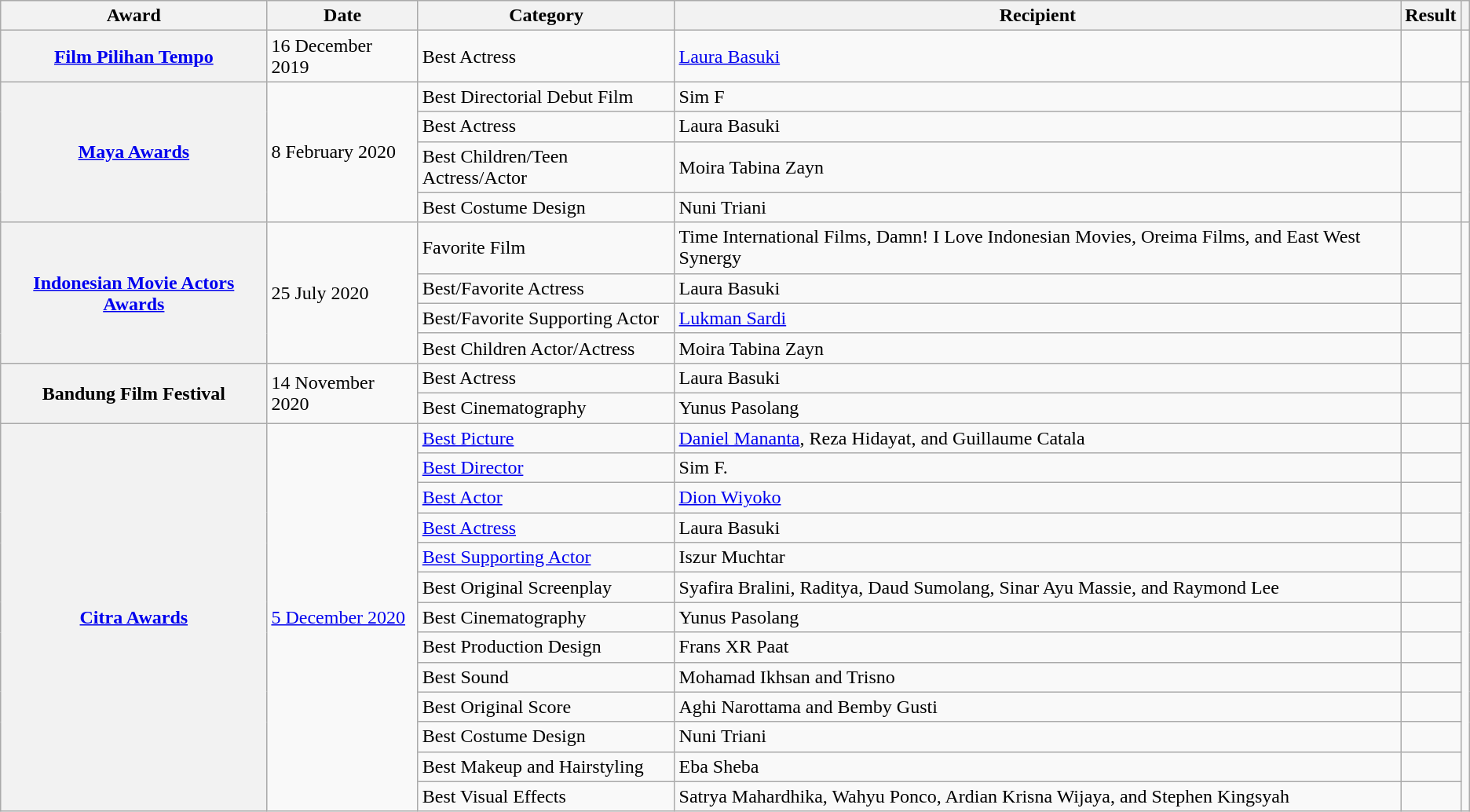<table class="wikitable sortable plainrowheaders">
<tr>
<th>Award</th>
<th>Date</th>
<th>Category</th>
<th>Recipient</th>
<th>Result</th>
<th></th>
</tr>
<tr>
<th scope="row"><a href='#'>Film Pilihan Tempo</a></th>
<td>16 December 2019</td>
<td>Best Actress</td>
<td><a href='#'>Laura Basuki</a></td>
<td></td>
<td align="center"></td>
</tr>
<tr>
<th scope="row" rowspan="4"><a href='#'>Maya Awards</a></th>
<td rowspan="4">8 February 2020</td>
<td>Best Directorial Debut Film</td>
<td>Sim F</td>
<td></td>
<td rowspan="4" align="center"></td>
</tr>
<tr>
<td>Best Actress</td>
<td>Laura Basuki</td>
<td></td>
</tr>
<tr>
<td>Best Children/Teen Actress/Actor</td>
<td>Moira Tabina Zayn</td>
<td></td>
</tr>
<tr>
<td>Best Costume Design</td>
<td>Nuni Triani</td>
<td></td>
</tr>
<tr>
<th scope="row" rowspan="4"><a href='#'>Indonesian Movie Actors Awards</a></th>
<td rowspan="4">25 July 2020</td>
<td>Favorite Film</td>
<td>Time International Films, Damn! I Love Indonesian Movies, Oreima Films, and East West Synergy</td>
<td></td>
<td rowspan="4" align="center"></td>
</tr>
<tr>
<td>Best/Favorite Actress</td>
<td>Laura Basuki</td>
<td></td>
</tr>
<tr>
<td>Best/Favorite Supporting Actor</td>
<td><a href='#'>Lukman Sardi</a></td>
<td></td>
</tr>
<tr>
<td>Best Children Actor/Actress</td>
<td>Moira Tabina Zayn</td>
<td></td>
</tr>
<tr>
<th scope="row" rowspan="2">Bandung Film Festival</th>
<td rowspan="2">14 November 2020</td>
<td>Best Actress</td>
<td>Laura Basuki</td>
<td></td>
<td rowspan="2" align="center"></td>
</tr>
<tr>
<td>Best Cinematography</td>
<td>Yunus Pasolang</td>
<td></td>
</tr>
<tr>
<th scope="row" rowspan="13"><a href='#'>Citra Awards</a></th>
<td rowspan="13"><a href='#'>5 December 2020</a></td>
<td><a href='#'>Best Picture</a></td>
<td><a href='#'>Daniel Mananta</a>, Reza Hidayat, and Guillaume Catala</td>
<td></td>
<td align="center" rowspan="13"></td>
</tr>
<tr>
<td><a href='#'>Best Director</a></td>
<td>Sim F.</td>
<td></td>
</tr>
<tr>
<td><a href='#'>Best Actor</a></td>
<td><a href='#'>Dion Wiyoko</a></td>
<td></td>
</tr>
<tr>
<td><a href='#'>Best Actress</a></td>
<td>Laura Basuki</td>
<td></td>
</tr>
<tr>
<td><a href='#'>Best Supporting Actor</a></td>
<td>Iszur Muchtar</td>
<td></td>
</tr>
<tr>
<td>Best Original Screenplay</td>
<td>Syafira Bralini, Raditya, Daud Sumolang, Sinar Ayu Massie, and Raymond Lee</td>
<td></td>
</tr>
<tr>
<td>Best Cinematography</td>
<td>Yunus Pasolang</td>
<td></td>
</tr>
<tr>
<td>Best Production Design</td>
<td>Frans XR Paat</td>
<td></td>
</tr>
<tr>
<td>Best Sound</td>
<td>Mohamad Ikhsan and Trisno</td>
<td></td>
</tr>
<tr>
<td>Best Original Score</td>
<td>Aghi Narottama and Bemby Gusti</td>
<td></td>
</tr>
<tr>
<td>Best Costume Design</td>
<td>Nuni Triani</td>
<td></td>
</tr>
<tr>
<td>Best Makeup and Hairstyling</td>
<td>Eba Sheba</td>
<td></td>
</tr>
<tr>
<td>Best Visual Effects</td>
<td>Satrya Mahardhika, Wahyu Ponco, Ardian Krisna Wijaya, and Stephen Kingsyah</td>
<td></td>
</tr>
</table>
